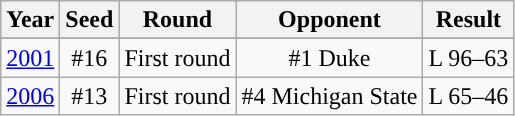<table class="wikitable" style="text-align:center;">
<tr>
<th>Year</th>
<th>Seed</th>
<th>Round</th>
<th>Opponent</th>
<th>Result</th>
</tr>
<tr>
</tr>
<tr align="center">
<td><a href='#'>2001</a></td>
<td>#16</td>
<td>First round</td>
<td>#1 Duke</td>
<td>L 96–63</td>
</tr>
<tr align="center">
<td><a href='#'>2006</a></td>
<td>#13</td>
<td>First round</td>
<td>#4 Michigan State</td>
<td>L 65–46</td>
</tr>
</table>
